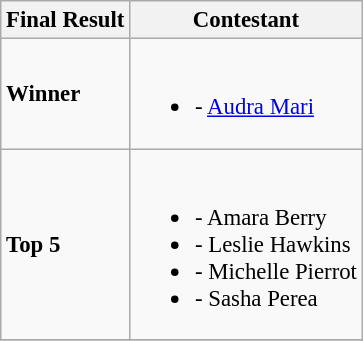<table class="wikitable sortable" style="font-size:95%;">
<tr>
<th>Final Result</th>
<th>Contestant</th>
</tr>
<tr>
<td><strong>Winner</strong></td>
<td><br><ul><li><strong></strong> - <a href='#'>Audra Mari</a></li></ul></td>
</tr>
<tr>
<td><strong>Top 5</strong></td>
<td><br><ul><li><strong></strong> - Amara Berry</li><li><strong></strong> - Leslie Hawkins</li><li><strong></strong> - Michelle Pierrot</li><li><strong></strong> - Sasha Perea</li></ul></td>
</tr>
<tr>
</tr>
</table>
